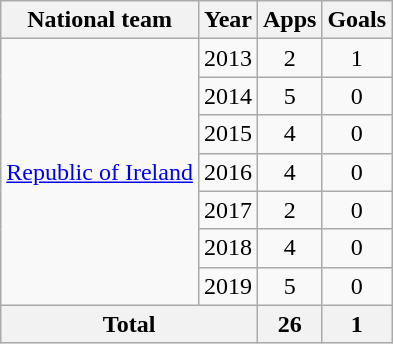<table class=wikitable style="text-align:center">
<tr>
<th>National team</th>
<th>Year</th>
<th>Apps</th>
<th>Goals</th>
</tr>
<tr>
<td rowspan=7><a href='#'>Republic of Ireland</a></td>
<td>2013</td>
<td>2</td>
<td>1</td>
</tr>
<tr>
<td>2014</td>
<td>5</td>
<td>0</td>
</tr>
<tr>
<td>2015</td>
<td>4</td>
<td>0</td>
</tr>
<tr>
<td>2016</td>
<td>4</td>
<td>0</td>
</tr>
<tr>
<td>2017</td>
<td>2</td>
<td>0</td>
</tr>
<tr>
<td>2018</td>
<td>4</td>
<td>0</td>
</tr>
<tr>
<td>2019</td>
<td>5</td>
<td>0</td>
</tr>
<tr>
<th colspan=2>Total</th>
<th>26</th>
<th>1</th>
</tr>
</table>
